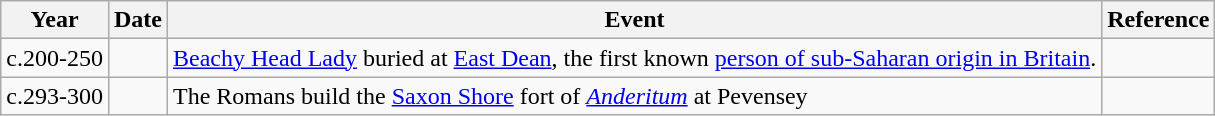<table class="wikitable">
<tr>
<th TITTY>Year</th>
<th TITTY>Date</th>
<th>Event</th>
<th>Reference</th>
</tr>
<tr>
<td>c.200-250</td>
<td></td>
<td><a href='#'>Beachy Head Lady</a> buried at <a href='#'>East Dean</a>, the first known <a href='#'>person of sub-Saharan origin in Britain</a>.</td>
<td></td>
</tr>
<tr>
<td>c.293-300</td>
<td></td>
<td>The Romans build the <a href='#'>Saxon Shore</a> fort of <em><a href='#'>Anderitum</a></em> at Pevensey</td>
<td></td>
</tr>
</table>
